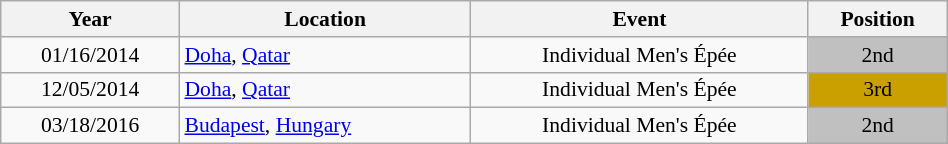<table class="wikitable" width="50%" style="font-size:90%; text-align:center;">
<tr>
<th>Year</th>
<th>Location</th>
<th>Event</th>
<th>Position</th>
</tr>
<tr>
<td>01/16/2014</td>
<td rowspan="1" align="left"> <a href='#'>Doha</a>, <a href='#'>Qatar</a></td>
<td>Individual Men's Épée</td>
<td bgcolor="silver">2nd</td>
</tr>
<tr>
<td>12/05/2014</td>
<td rowspan="1" align="left"> <a href='#'>Doha</a>, <a href='#'>Qatar</a></td>
<td>Individual Men's Épée</td>
<td bgcolor="caramel">3rd</td>
</tr>
<tr>
<td>03/18/2016</td>
<td rowspan="1" align="left"> <a href='#'>Budapest</a>, <a href='#'>Hungary</a></td>
<td>Individual Men's Épée</td>
<td bgcolor="silver">2nd</td>
</tr>
</table>
